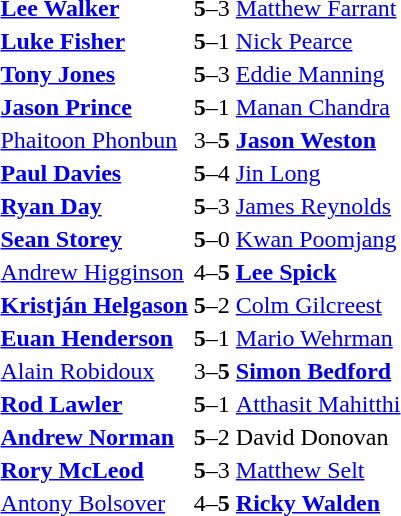<table>
<tr>
<td> <strong><a href='#'>Lee Walker</a></strong></td>
<td align="center"><strong>5</strong>–3</td>
<td> <a href='#'>Matthew Farrant</a></td>
</tr>
<tr>
<td> <strong><a href='#'>Luke Fisher</a></strong></td>
<td align="center"><strong>5</strong>–1</td>
<td> <a href='#'>Nick Pearce</a></td>
</tr>
<tr>
<td> <strong><a href='#'>Tony Jones</a></strong></td>
<td align="center"><strong>5</strong>–3</td>
<td> <a href='#'>Eddie Manning</a></td>
</tr>
<tr>
<td> <strong><a href='#'>Jason Prince</a></strong></td>
<td align="center"><strong>5</strong>–1</td>
<td> <a href='#'>Manan Chandra</a></td>
</tr>
<tr>
<td> <a href='#'>Phaitoon Phonbun</a></td>
<td align="center">3–<strong>5</strong></td>
<td> <strong><a href='#'>Jason Weston</a></strong></td>
</tr>
<tr>
<td> <strong><a href='#'>Paul Davies</a></strong></td>
<td align="center"><strong>5</strong>–4</td>
<td> <a href='#'>Jin Long</a></td>
</tr>
<tr>
<td> <strong><a href='#'>Ryan Day</a></strong></td>
<td align="center"><strong>5</strong>–3</td>
<td> <a href='#'>James Reynolds</a></td>
</tr>
<tr>
<td> <strong><a href='#'>Sean Storey</a></strong></td>
<td align="center"><strong>5</strong>–0</td>
<td> <a href='#'>Kwan Poomjang</a></td>
</tr>
<tr>
<td> <a href='#'>Andrew Higginson</a></td>
<td align="center">4–<strong>5</strong></td>
<td> <strong><a href='#'>Lee Spick</a></strong></td>
</tr>
<tr>
<td> <strong><a href='#'>Kristján Helgason</a></strong></td>
<td align="center"><strong>5</strong>–2</td>
<td> <a href='#'>Colm Gilcreest</a></td>
</tr>
<tr>
<td> <strong><a href='#'>Euan Henderson</a></strong></td>
<td align="center"><strong>5</strong>–1</td>
<td> <a href='#'>Mario Wehrman</a></td>
</tr>
<tr>
<td> <a href='#'>Alain Robidoux</a></td>
<td align="center">3–<strong>5</strong></td>
<td> <strong><a href='#'>Simon Bedford</a></strong></td>
</tr>
<tr>
<td> <strong><a href='#'>Rod Lawler</a></strong></td>
<td align="center"><strong>5</strong>–1</td>
<td> <a href='#'>Atthasit Mahitthi</a></td>
</tr>
<tr>
<td> <strong><a href='#'>Andrew Norman</a></strong></td>
<td align="center"><strong>5</strong>–2</td>
<td> David Donovan</td>
</tr>
<tr>
<td> <strong><a href='#'>Rory McLeod</a></strong></td>
<td align="center"><strong>5</strong>–3</td>
<td> <a href='#'>Matthew Selt</a></td>
</tr>
<tr>
<td> <a href='#'>Antony Bolsover</a></td>
<td align="center">4–<strong>5</strong></td>
<td> <strong><a href='#'>Ricky Walden</a></strong></td>
</tr>
</table>
